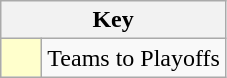<table class="wikitable" style="text-align: center;">
<tr>
<th colspan=2>Key</th>
</tr>
<tr>
<td style="background:#ffffcc; width:20px;"></td>
<td align=left>Teams to Playoffs</td>
</tr>
</table>
